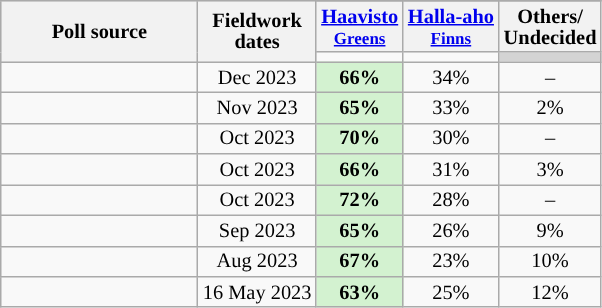<table class="wikitable mw-collapsible mw-collapsed" style="text-align:center;font-size:85%;line-height:14px;">
<tr bgcolor="lightgray">
<th rowspan="3" style="width:125px;">Poll source</th>
<th rowspan="3">Fieldwork<br>dates</th>
</tr>
<tr>
<th><a href='#'>Haavisto</a><br><small><a href='#'>Greens</a></small></th>
<th><a href='#'>Halla-aho</a><br><small><a href='#'>Finns</a></small></th>
<th>Others/<br>Undecided</th>
</tr>
<tr>
<td></td>
<td></td>
<td bgcolor="lightgray"></td>
</tr>
<tr>
<td></td>
<td>Dec 2023</td>
<td style="background:#D3F2D0"><strong>66%</strong></td>
<td>34%</td>
<td>–</td>
</tr>
<tr>
<td></td>
<td>Nov 2023</td>
<td style="background:#D3F2D0"><strong>65%</strong></td>
<td>33%</td>
<td>2%</td>
</tr>
<tr>
<td></td>
<td>Oct 2023</td>
<td style="background:#D3F2D0"><strong>70%</strong></td>
<td>30%</td>
<td>–</td>
</tr>
<tr>
<td></td>
<td>Oct 2023</td>
<td style="background:#D3F2D0"><strong>66%</strong></td>
<td>31%</td>
<td>3%</td>
</tr>
<tr>
<td></td>
<td>Oct 2023</td>
<td style="background:#D3F2D0"><strong>72%</strong></td>
<td>28%</td>
<td>–</td>
</tr>
<tr>
<td></td>
<td>Sep 2023</td>
<td style="background:#D3F2D0"><strong>65%</strong></td>
<td>26%</td>
<td>9%</td>
</tr>
<tr>
<td></td>
<td>Aug 2023</td>
<td style="background:#D3F2D0"><strong>67%</strong></td>
<td>23%</td>
<td>10%</td>
</tr>
<tr>
<td></td>
<td>16 May 2023</td>
<td style="background:#D3F2D0"><strong>63%</strong></td>
<td>25%</td>
<td>12%</td>
</tr>
</table>
